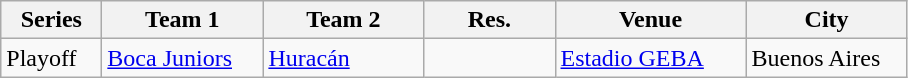<table class=wikitable>
<tr>
<th width=60px>Series</th>
<th width=100px>Team 1</th>
<th width=100px>Team 2</th>
<th width=80px>Res.</th>
<th width=120px>Venue</th>
<th width=100px>City</th>
</tr>
<tr>
<td>Playoff</td>
<td><a href='#'>Boca Juniors</a></td>
<td><a href='#'>Huracán</a></td>
<td></td>
<td><a href='#'>Estadio GEBA</a></td>
<td>Buenos Aires</td>
</tr>
</table>
